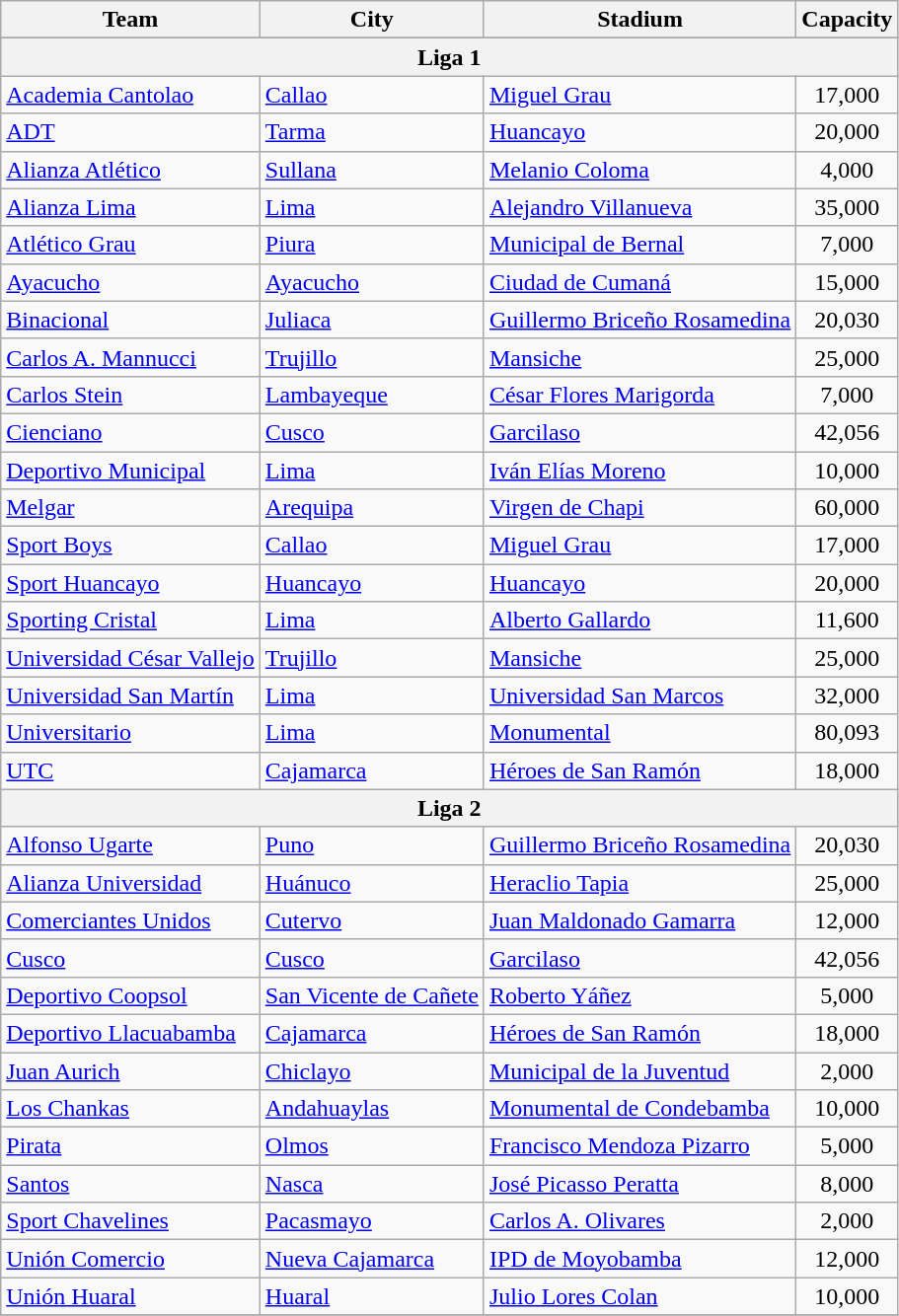<table class="wikitable sortable">
<tr>
<th>Team</th>
<th>City</th>
<th>Stadium</th>
<th>Capacity</th>
</tr>
<tr>
</tr>
<tr>
<th colspan=4>Liga 1</th>
</tr>
<tr>
<td><a href='#'>Academia Cantolao</a></td>
<td><a href='#'>Callao</a></td>
<td><a href='#'>Miguel Grau</a></td>
<td align="center">17,000</td>
</tr>
<tr>
<td><a href='#'>ADT</a></td>
<td><a href='#'>Tarma</a></td>
<td><a href='#'>Huancayo</a></td>
<td align="center">20,000</td>
</tr>
<tr>
<td><a href='#'>Alianza Atlético</a></td>
<td><a href='#'>Sullana</a></td>
<td><a href='#'>Melanio Coloma</a></td>
<td align="center">4,000</td>
</tr>
<tr>
<td><a href='#'>Alianza Lima</a></td>
<td><a href='#'>Lima</a></td>
<td><a href='#'>Alejandro Villanueva</a></td>
<td align="center">35,000</td>
</tr>
<tr>
<td><a href='#'>Atlético Grau</a></td>
<td><a href='#'>Piura</a></td>
<td><a href='#'>Municipal de Bernal</a></td>
<td align="center">7,000</td>
</tr>
<tr>
<td><a href='#'>Ayacucho</a></td>
<td><a href='#'>Ayacucho</a></td>
<td><a href='#'>Ciudad de Cumaná</a></td>
<td align="center">15,000</td>
</tr>
<tr>
<td><a href='#'>Binacional</a></td>
<td><a href='#'>Juliaca</a></td>
<td><a href='#'>Guillermo Briceño Rosamedina</a></td>
<td align="center">20,030</td>
</tr>
<tr>
<td><a href='#'>Carlos A. Mannucci</a></td>
<td><a href='#'>Trujillo</a></td>
<td><a href='#'>Mansiche</a></td>
<td align="center">25,000</td>
</tr>
<tr>
<td><a href='#'>Carlos Stein</a></td>
<td><a href='#'>Lambayeque</a></td>
<td><a href='#'>César Flores Marigorda</a></td>
<td align="center">7,000</td>
</tr>
<tr>
<td><a href='#'>Cienciano</a></td>
<td><a href='#'>Cusco</a></td>
<td><a href='#'>Garcilaso</a></td>
<td align="center">42,056</td>
</tr>
<tr>
<td><a href='#'>Deportivo Municipal</a></td>
<td><a href='#'>Lima</a></td>
<td><a href='#'>Iván Elías Moreno</a></td>
<td align="center">10,000</td>
</tr>
<tr>
<td><a href='#'>Melgar</a></td>
<td><a href='#'>Arequipa</a></td>
<td><a href='#'>Virgen de Chapi</a></td>
<td align="center">60,000</td>
</tr>
<tr>
<td><a href='#'>Sport Boys</a></td>
<td><a href='#'>Callao</a></td>
<td><a href='#'>Miguel Grau</a></td>
<td align="center">17,000</td>
</tr>
<tr>
<td><a href='#'>Sport Huancayo</a></td>
<td><a href='#'>Huancayo</a></td>
<td><a href='#'>Huancayo</a></td>
<td align="center">20,000</td>
</tr>
<tr>
<td><a href='#'>Sporting Cristal</a></td>
<td><a href='#'>Lima</a></td>
<td><a href='#'>Alberto Gallardo</a></td>
<td align="center">11,600</td>
</tr>
<tr>
<td><a href='#'>Universidad César Vallejo</a></td>
<td><a href='#'>Trujillo</a></td>
<td><a href='#'>Mansiche</a></td>
<td align="center">25,000</td>
</tr>
<tr>
<td><a href='#'>Universidad San Martín</a></td>
<td><a href='#'>Lima</a></td>
<td><a href='#'>Universidad San Marcos</a></td>
<td align="center">32,000</td>
</tr>
<tr>
<td><a href='#'>Universitario</a></td>
<td><a href='#'>Lima</a></td>
<td><a href='#'>Monumental</a></td>
<td align="center">80,093</td>
</tr>
<tr>
<td><a href='#'>UTC</a></td>
<td><a href='#'>Cajamarca</a></td>
<td><a href='#'>Héroes de San Ramón</a></td>
<td align="center">18,000</td>
</tr>
<tr>
<th colspan=4>Liga 2</th>
</tr>
<tr>
<td><a href='#'>Alfonso Ugarte</a></td>
<td><a href='#'>Puno</a></td>
<td><a href='#'>Guillermo Briceño Rosamedina</a></td>
<td align="center">20,030</td>
</tr>
<tr>
<td><a href='#'>Alianza Universidad</a></td>
<td><a href='#'>Huánuco</a></td>
<td><a href='#'>Heraclio Tapia</a></td>
<td align="center">25,000</td>
</tr>
<tr>
<td><a href='#'>Comerciantes Unidos</a></td>
<td><a href='#'>Cutervo</a></td>
<td><a href='#'>Juan Maldonado Gamarra</a></td>
<td align="center">12,000</td>
</tr>
<tr>
<td><a href='#'>Cusco</a></td>
<td><a href='#'>Cusco</a></td>
<td><a href='#'>Garcilaso</a></td>
<td align="center">42,056</td>
</tr>
<tr>
<td><a href='#'>Deportivo Coopsol</a></td>
<td><a href='#'>San Vicente de Cañete</a></td>
<td><a href='#'>Roberto Yáñez</a></td>
<td align="center">5,000</td>
</tr>
<tr>
<td><a href='#'>Deportivo Llacuabamba</a></td>
<td><a href='#'>Cajamarca</a></td>
<td><a href='#'>Héroes de San Ramón</a></td>
<td align="center">18,000</td>
</tr>
<tr>
<td><a href='#'>Juan Aurich</a></td>
<td><a href='#'>Chiclayo</a></td>
<td><a href='#'>Municipal de la Juventud</a></td>
<td align="center">2,000</td>
</tr>
<tr>
<td><a href='#'>Los Chankas</a></td>
<td><a href='#'>Andahuaylas</a></td>
<td><a href='#'>Monumental de Condebamba</a></td>
<td align="center">10,000</td>
</tr>
<tr>
<td><a href='#'>Pirata</a></td>
<td><a href='#'>Olmos</a></td>
<td><a href='#'>Francisco Mendoza Pizarro</a></td>
<td align="center">5,000</td>
</tr>
<tr>
<td><a href='#'>Santos</a></td>
<td><a href='#'>Nasca</a></td>
<td><a href='#'>José Picasso Peratta</a></td>
<td align="center">8,000</td>
</tr>
<tr>
<td><a href='#'>Sport Chavelines</a></td>
<td><a href='#'>Pacasmayo</a></td>
<td><a href='#'>Carlos A. Olivares</a></td>
<td align="center">2,000</td>
</tr>
<tr>
<td><a href='#'>Unión Comercio</a></td>
<td><a href='#'>Nueva Cajamarca</a></td>
<td><a href='#'>IPD de Moyobamba</a></td>
<td align="center">12,000</td>
</tr>
<tr>
<td><a href='#'>Unión Huaral</a></td>
<td><a href='#'>Huaral</a></td>
<td><a href='#'>Julio Lores Colan</a></td>
<td align="center">10,000</td>
</tr>
<tr>
</tr>
</table>
